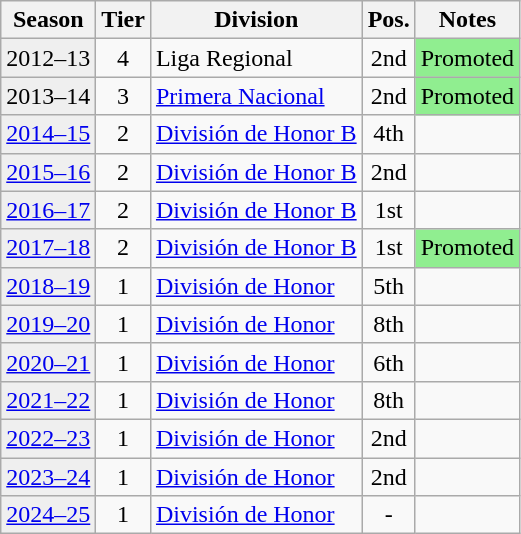<table class="wikitable">
<tr>
<th>Season</th>
<th>Tier</th>
<th>Division</th>
<th>Pos.</th>
<th>Notes</th>
</tr>
<tr>
<td style="background:#efefef;">2012–13</td>
<td align="center">4</td>
<td>Liga Regional</td>
<td align="center">2nd</td>
<td style="background:#90EE90">Promoted</td>
</tr>
<tr>
<td style="background:#efefef;">2013–14</td>
<td align="center">3</td>
<td><a href='#'>Primera Nacional</a></td>
<td align="center">2nd</td>
<td style="background:#90EE90">Promoted</td>
</tr>
<tr>
<td style="background:#efefef;"><a href='#'>2014–15</a></td>
<td align="center">2</td>
<td><a href='#'>División de Honor B</a></td>
<td align="center">4th</td>
<td></td>
</tr>
<tr>
<td style="background:#efefef;"><a href='#'>2015–16</a></td>
<td align="center">2</td>
<td><a href='#'>División de Honor B</a></td>
<td align="center">2nd</td>
<td></td>
</tr>
<tr>
<td style="background:#efefef;"><a href='#'>2016–17</a></td>
<td align="center">2</td>
<td><a href='#'>División de Honor B</a></td>
<td align="center">1st</td>
<td></td>
</tr>
<tr>
<td style="background:#efefef;"><a href='#'>2017–18</a></td>
<td align="center">2</td>
<td><a href='#'>División de Honor B</a></td>
<td align="center">1st</td>
<td style="background:#90EE90">Promoted</td>
</tr>
<tr>
<td style="background:#efefef;"><a href='#'>2018–19</a></td>
<td align="center">1</td>
<td><a href='#'>División de Honor</a></td>
<td align="center">5th</td>
<td></td>
</tr>
<tr>
<td style="background:#efefef;"><a href='#'>2019–20</a></td>
<td align="center">1</td>
<td><a href='#'>División de Honor</a></td>
<td align="center">8th</td>
<td></td>
</tr>
<tr>
<td style="background:#efefef;"><a href='#'>2020–21</a></td>
<td align="center">1</td>
<td><a href='#'>División de Honor</a></td>
<td align="center">6th</td>
<td></td>
</tr>
<tr>
<td style="background:#efefef;"><a href='#'>2021–22</a></td>
<td align="center">1</td>
<td><a href='#'>División de Honor</a></td>
<td align="center">8th</td>
<td></td>
</tr>
<tr>
<td style="background:#efefef;"><a href='#'>2022–23</a></td>
<td align="center">1</td>
<td><a href='#'>División de Honor</a></td>
<td align="center">2nd</td>
<td></td>
</tr>
<tr>
<td style="background:#efefef;"><a href='#'>2023–24</a></td>
<td align="center">1</td>
<td><a href='#'>División de Honor</a></td>
<td align="center">2nd</td>
<td></td>
</tr>
<tr>
<td style="background:#efefef;"><a href='#'>2024–25</a></td>
<td align="center">1</td>
<td><a href='#'>División de Honor</a></td>
<td align="center">-</td>
<td></td>
</tr>
</table>
